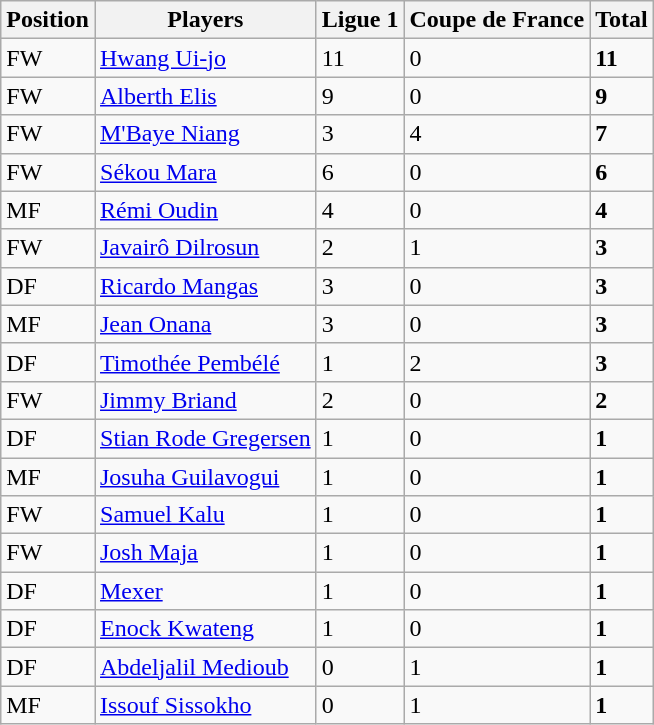<table class="wikitable">
<tr>
<th>Position</th>
<th>Players</th>
<th>Ligue 1</th>
<th>Coupe de France</th>
<th>Total</th>
</tr>
<tr>
<td>FW</td>
<td> <a href='#'>Hwang Ui-jo</a></td>
<td>11</td>
<td>0</td>
<td><strong>11</strong></td>
</tr>
<tr>
<td>FW</td>
<td> <a href='#'>Alberth Elis</a></td>
<td>9</td>
<td>0</td>
<td><strong>9</strong></td>
</tr>
<tr>
<td>FW</td>
<td> <a href='#'>M'Baye Niang</a></td>
<td>3</td>
<td>4</td>
<td><strong>7</strong></td>
</tr>
<tr>
<td>FW</td>
<td> <a href='#'>Sékou Mara</a></td>
<td>6</td>
<td>0</td>
<td><strong>6</strong></td>
</tr>
<tr>
<td>MF</td>
<td> <a href='#'>Rémi Oudin</a></td>
<td>4</td>
<td>0</td>
<td><strong>4</strong></td>
</tr>
<tr>
<td>FW</td>
<td> <a href='#'>Javairô Dilrosun</a></td>
<td>2</td>
<td>1</td>
<td><strong>3</strong></td>
</tr>
<tr>
<td>DF</td>
<td> <a href='#'>Ricardo Mangas</a></td>
<td>3</td>
<td>0</td>
<td><strong>3</strong></td>
</tr>
<tr>
<td>MF</td>
<td> <a href='#'>Jean Onana</a></td>
<td>3</td>
<td>0</td>
<td><strong>3</strong></td>
</tr>
<tr>
<td>DF</td>
<td> <a href='#'>Timothée Pembélé</a></td>
<td>1</td>
<td>2</td>
<td><strong>3</strong></td>
</tr>
<tr>
<td>FW</td>
<td> <a href='#'>Jimmy Briand</a></td>
<td>2</td>
<td>0</td>
<td><strong>2</strong></td>
</tr>
<tr>
<td>DF</td>
<td> <a href='#'>Stian Rode Gregersen</a></td>
<td>1</td>
<td>0</td>
<td><strong>1</strong></td>
</tr>
<tr>
<td>MF</td>
<td> <a href='#'>Josuha Guilavogui</a></td>
<td>1</td>
<td>0</td>
<td><strong>1</strong></td>
</tr>
<tr>
<td>FW</td>
<td> <a href='#'>Samuel Kalu</a></td>
<td>1</td>
<td>0</td>
<td><strong>1</strong></td>
</tr>
<tr>
<td>FW</td>
<td> <a href='#'>Josh Maja</a></td>
<td>1</td>
<td>0</td>
<td><strong>1</strong></td>
</tr>
<tr>
<td>DF</td>
<td> <a href='#'>Mexer</a></td>
<td>1</td>
<td>0</td>
<td><strong>1</strong></td>
</tr>
<tr>
<td>DF</td>
<td> <a href='#'>Enock Kwateng</a></td>
<td>1</td>
<td>0</td>
<td><strong>1</strong></td>
</tr>
<tr>
<td>DF</td>
<td> <a href='#'>Abdeljalil Medioub</a></td>
<td>0</td>
<td>1</td>
<td><strong>1</strong></td>
</tr>
<tr>
<td>MF</td>
<td> <a href='#'>Issouf Sissokho</a></td>
<td>0</td>
<td>1</td>
<td><strong>1</strong></td>
</tr>
</table>
